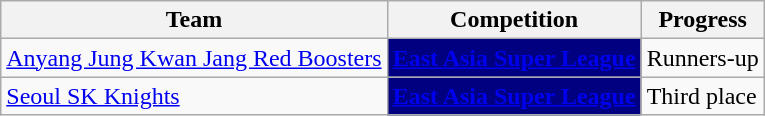<table class="wikitable sortable">
<tr>
<th>Team</th>
<th>Competition</th>
<th>Progress</th>
</tr>
<tr>
<td><a href='#'>Anyang Jung Kwan Jang Red Boosters</a></td>
<td style="background-color:#000080;color:white;text-align:center"><strong><a href='#'><span>East Asia Super League</span></a></strong></td>
<td>Runners-up</td>
</tr>
<tr>
<td><a href='#'>Seoul SK Knights</a></td>
<td style="background-color:#000080;color:white;text-align:center"><strong><a href='#'><span>East Asia Super League</span></a></strong></td>
<td>Third place</td>
</tr>
</table>
